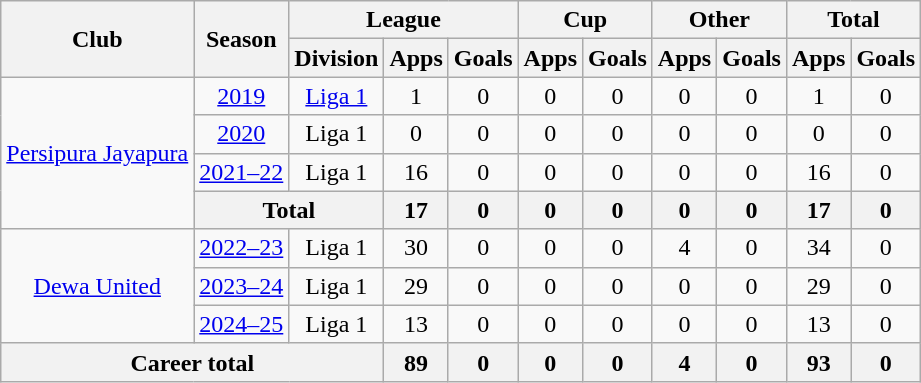<table class="wikitable" style="text-align: center">
<tr>
<th rowspan="2">Club</th>
<th rowspan="2">Season</th>
<th colspan="3">League</th>
<th colspan="2">Cup</th>
<th colspan="2">Other</th>
<th colspan="2">Total</th>
</tr>
<tr>
<th>Division</th>
<th>Apps</th>
<th>Goals</th>
<th>Apps</th>
<th>Goals</th>
<th>Apps</th>
<th>Goals</th>
<th>Apps</th>
<th>Goals</th>
</tr>
<tr>
<td rowspan="4"><a href='#'>Persipura Jayapura</a></td>
<td><a href='#'>2019</a></td>
<td rowspan="1" valign="center"><a href='#'>Liga 1</a></td>
<td>1</td>
<td>0</td>
<td>0</td>
<td>0</td>
<td>0</td>
<td>0</td>
<td>1</td>
<td>0</td>
</tr>
<tr>
<td><a href='#'>2020</a></td>
<td rowspan="1">Liga 1</td>
<td>0</td>
<td>0</td>
<td>0</td>
<td>0</td>
<td>0</td>
<td>0</td>
<td>0</td>
<td>0</td>
</tr>
<tr>
<td><a href='#'>2021–22</a></td>
<td rowspan="1">Liga 1</td>
<td>16</td>
<td>0</td>
<td>0</td>
<td>0</td>
<td>0</td>
<td>0</td>
<td>16</td>
<td>0</td>
</tr>
<tr>
<th colspan=2>Total</th>
<th>17</th>
<th>0</th>
<th>0</th>
<th>0</th>
<th>0</th>
<th>0</th>
<th>17</th>
<th>0</th>
</tr>
<tr>
<td rowspan="3"><a href='#'>Dewa United</a></td>
<td><a href='#'>2022–23</a></td>
<td rowspan="1" valign="center">Liga 1</td>
<td>30</td>
<td>0</td>
<td>0</td>
<td>0</td>
<td>4</td>
<td>0</td>
<td>34</td>
<td>0</td>
</tr>
<tr>
<td><a href='#'>2023–24</a></td>
<td rowspan="1">Liga 1</td>
<td>29</td>
<td>0</td>
<td>0</td>
<td>0</td>
<td>0</td>
<td>0</td>
<td>29</td>
<td>0</td>
</tr>
<tr>
<td><a href='#'>2024–25</a></td>
<td>Liga 1</td>
<td>13</td>
<td>0</td>
<td>0</td>
<td>0</td>
<td>0</td>
<td>0</td>
<td>13</td>
<td>0</td>
</tr>
<tr>
<th colspan=3>Career total</th>
<th>89</th>
<th>0</th>
<th>0</th>
<th>0</th>
<th>4</th>
<th>0</th>
<th>93</th>
<th>0</th>
</tr>
</table>
